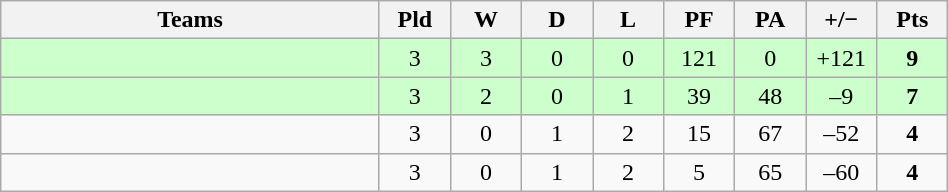<table class="wikitable" style="text-align: center;">
<tr>
<th width="245">Teams</th>
<th width="40">Pld</th>
<th width="40">W</th>
<th width="40">D</th>
<th width="40">L</th>
<th width="40">PF</th>
<th width="40">PA</th>
<th width="40">+/−</th>
<th width="40">Pts</th>
</tr>
<tr bgcolor=ccffcc>
<td align=left></td>
<td>3</td>
<td>3</td>
<td>0</td>
<td>0</td>
<td>121</td>
<td>0</td>
<td>+121</td>
<td><strong>9</strong></td>
</tr>
<tr bgcolor=ccffcc>
<td align=left></td>
<td>3</td>
<td>2</td>
<td>0</td>
<td>1</td>
<td>39</td>
<td>48</td>
<td>–9</td>
<td><strong>7</strong></td>
</tr>
<tr>
<td align=left></td>
<td>3</td>
<td>0</td>
<td>1</td>
<td>2</td>
<td>15</td>
<td>67</td>
<td>–52</td>
<td><strong>4</strong></td>
</tr>
<tr>
<td align=left></td>
<td>3</td>
<td>0</td>
<td>1</td>
<td>2</td>
<td>5</td>
<td>65</td>
<td>–60</td>
<td><strong>4</strong></td>
</tr>
</table>
